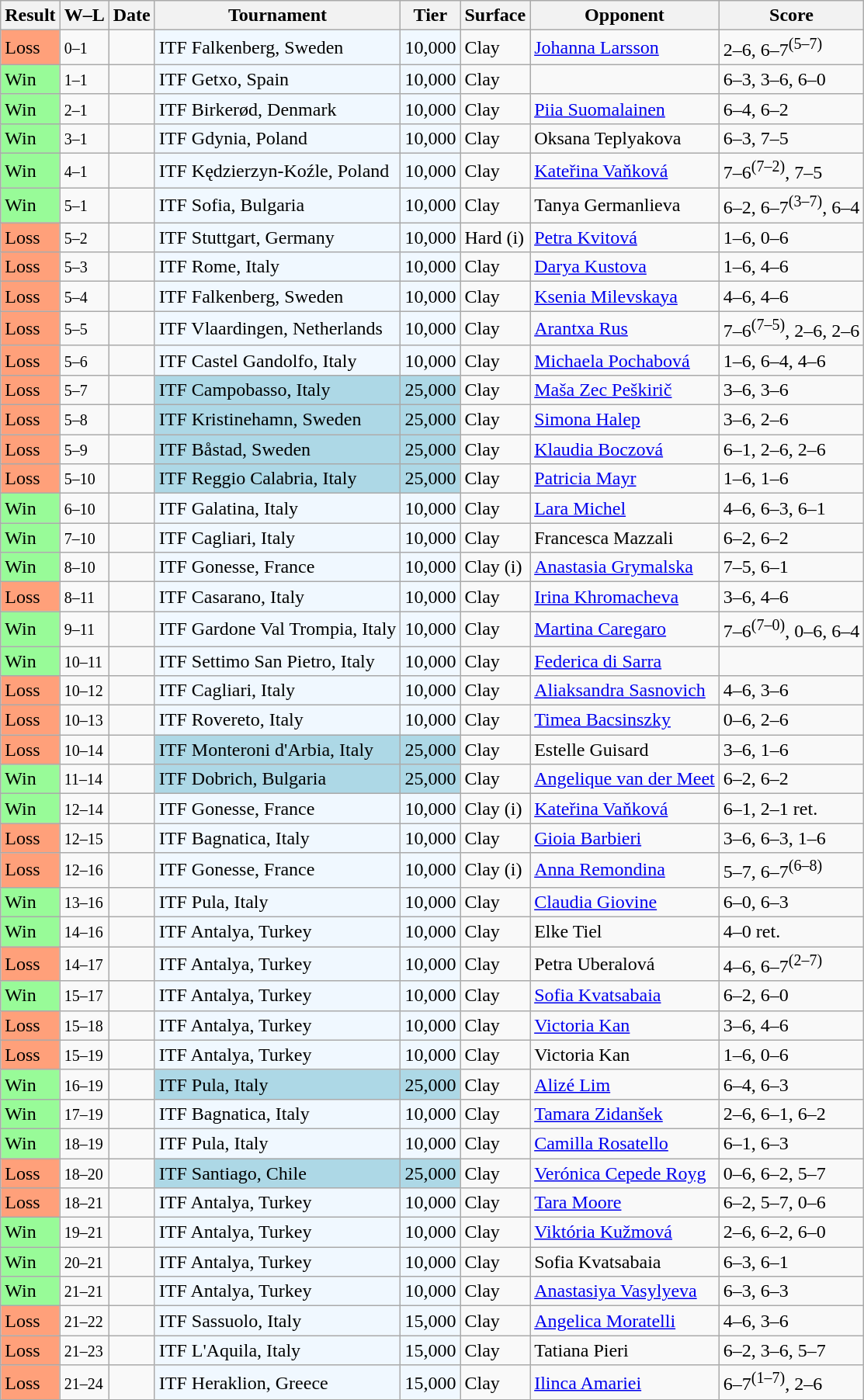<table class="sortable wikitable nowrap">
<tr>
<th>Result</th>
<th class="unsortable">W–L</th>
<th>Date</th>
<th>Tournament</th>
<th>Tier</th>
<th>Surface</th>
<th>Opponent</th>
<th class="unsortable">Score</th>
</tr>
<tr>
<td style="background:#ffa07a;">Loss</td>
<td><small>0–1</small></td>
<td></td>
<td bgcolor=f0f8ff>ITF Falkenberg, Sweden</td>
<td bgcolor=f0f8ff>10,000</td>
<td>Clay</td>
<td> <a href='#'>Johanna Larsson</a></td>
<td>2–6, 6–7<sup>(5–7)</sup></td>
</tr>
<tr>
<td style="background:#98fb98;">Win</td>
<td><small>1–1</small></td>
<td></td>
<td bgcolor=f0f8ff>ITF Getxo, Spain</td>
<td bgcolor=f0f8ff>10,000</td>
<td>Clay</td>
<td></td>
<td>6–3, 3–6, 6–0</td>
</tr>
<tr>
<td style="background:#98fb98;">Win</td>
<td><small>2–1</small></td>
<td></td>
<td bgcolor=f0f8ff>ITF Birkerød, Denmark</td>
<td bgcolor=f0f8ff>10,000</td>
<td>Clay</td>
<td> <a href='#'>Piia Suomalainen</a></td>
<td>6–4, 6–2</td>
</tr>
<tr>
<td style="background:#98fb98;">Win</td>
<td><small>3–1</small></td>
<td></td>
<td bgcolor=f0f8ff>ITF Gdynia, Poland</td>
<td bgcolor=f0f8ff>10,000</td>
<td>Clay</td>
<td> Oksana Teplyakova</td>
<td>6–3, 7–5</td>
</tr>
<tr>
<td style="background:#98fb98;">Win</td>
<td><small>4–1</small></td>
<td></td>
<td bgcolor=f0f8ff>ITF Kędzierzyn-Koźle, Poland</td>
<td bgcolor=f0f8ff>10,000</td>
<td>Clay</td>
<td> <a href='#'>Kateřina Vaňková</a></td>
<td>7–6<sup>(7–2)</sup>, 7–5</td>
</tr>
<tr>
<td style="background:#98fb98;">Win</td>
<td><small>5–1</small></td>
<td></td>
<td bgcolor=f0f8ff>ITF Sofia, Bulgaria</td>
<td bgcolor=f0f8ff>10,000</td>
<td>Clay</td>
<td> Tanya Germanlieva</td>
<td>6–2, 6–7<sup>(3–7)</sup>, 6–4</td>
</tr>
<tr>
<td style="background:#ffa07a;">Loss</td>
<td><small>5–2</small></td>
<td></td>
<td bgcolor=f0f8ff>ITF Stuttgart, Germany</td>
<td bgcolor=f0f8ff>10,000</td>
<td>Hard (i)</td>
<td> <a href='#'>Petra Kvitová</a></td>
<td>1–6, 0–6</td>
</tr>
<tr>
<td style="background:#ffa07a;">Loss</td>
<td><small>5–3</small></td>
<td></td>
<td bgcolor=f0f8ff>ITF Rome, Italy</td>
<td bgcolor=f0f8ff>10,000</td>
<td>Clay</td>
<td> <a href='#'>Darya Kustova</a></td>
<td>1–6, 4–6</td>
</tr>
<tr>
<td style="background:#ffa07a;">Loss</td>
<td><small>5–4</small></td>
<td></td>
<td bgcolor=f0f8ff>ITF Falkenberg, Sweden</td>
<td bgcolor=f0f8ff>10,000</td>
<td>Clay</td>
<td> <a href='#'>Ksenia Milevskaya</a></td>
<td>4–6, 4–6</td>
</tr>
<tr>
<td style="background:#ffa07a;">Loss</td>
<td><small>5–5</small></td>
<td></td>
<td bgcolor=f0f8ff>ITF Vlaardingen, Netherlands</td>
<td bgcolor=f0f8ff>10,000</td>
<td>Clay</td>
<td> <a href='#'>Arantxa Rus</a></td>
<td>7–6<sup>(7–5)</sup>, 2–6, 2–6</td>
</tr>
<tr>
<td style="background:#ffa07a;">Loss</td>
<td><small>5–6</small></td>
<td></td>
<td bgcolor=f0f8ff>ITF Castel Gandolfo, Italy</td>
<td bgcolor=f0f8ff>10,000</td>
<td>Clay</td>
<td> <a href='#'>Michaela Pochabová</a></td>
<td>1–6, 6–4, 4–6</td>
</tr>
<tr>
<td style="background:#ffa07a;">Loss</td>
<td><small>5–7</small></td>
<td></td>
<td bgcolor=lightblue>ITF Campobasso, Italy</td>
<td bgcolor=lightblue>25,000</td>
<td>Clay</td>
<td> <a href='#'>Maša Zec Peškirič</a></td>
<td>3–6, 3–6</td>
</tr>
<tr>
<td style="background:#ffa07a;">Loss</td>
<td><small>5–8</small></td>
<td></td>
<td bgcolor=lightblue>ITF Kristinehamn, Sweden</td>
<td bgcolor=lightblue>25,000</td>
<td>Clay</td>
<td> <a href='#'>Simona Halep</a></td>
<td>3–6, 2–6</td>
</tr>
<tr>
<td style="background:#ffa07a;">Loss</td>
<td><small>5–9</small></td>
<td></td>
<td bgcolor=lightblue>ITF Båstad, Sweden</td>
<td bgcolor=lightblue>25,000</td>
<td>Clay</td>
<td> <a href='#'>Klaudia Boczová</a></td>
<td>6–1, 2–6, 2–6</td>
</tr>
<tr>
<td style="background:#ffa07a;">Loss</td>
<td><small>5–10</small></td>
<td></td>
<td bgcolor=lightblue>ITF Reggio Calabria, Italy</td>
<td bgcolor=lightblue>25,000</td>
<td>Clay</td>
<td> <a href='#'>Patricia Mayr</a></td>
<td>1–6, 1–6</td>
</tr>
<tr>
<td style="background:#98fb98;">Win</td>
<td><small>6–10</small></td>
<td></td>
<td bgcolor=f0f8ff>ITF Galatina, Italy</td>
<td bgcolor=f0f8ff>10,000</td>
<td>Clay</td>
<td> <a href='#'>Lara Michel</a></td>
<td>4–6, 6–3, 6–1</td>
</tr>
<tr>
<td style="background:#98fb98;">Win</td>
<td><small>7–10</small></td>
<td></td>
<td bgcolor=f0f8ff>ITF Cagliari, Italy</td>
<td bgcolor=f0f8ff>10,000</td>
<td>Clay</td>
<td> Francesca Mazzali</td>
<td>6–2, 6–2</td>
</tr>
<tr>
<td style="background:#98fb98;">Win</td>
<td><small>8–10</small></td>
<td></td>
<td bgcolor=f0f8ff>ITF Gonesse, France</td>
<td bgcolor=f0f8ff>10,000</td>
<td>Clay (i)</td>
<td> <a href='#'>Anastasia Grymalska</a></td>
<td>7–5, 6–1</td>
</tr>
<tr>
<td style="background:#ffa07a;">Loss</td>
<td><small>8–11</small></td>
<td></td>
<td bgcolor=f0f8ff>ITF Casarano, Italy</td>
<td bgcolor=f0f8ff>10,000</td>
<td>Clay</td>
<td> <a href='#'>Irina Khromacheva</a></td>
<td>3–6, 4–6</td>
</tr>
<tr>
<td style="background:#98fb98;">Win</td>
<td><small>9–11</small></td>
<td></td>
<td bgcolor=f0f8ff>ITF Gardone Val Trompia, Italy</td>
<td bgcolor=f0f8ff>10,000</td>
<td>Clay</td>
<td> <a href='#'>Martina Caregaro</a></td>
<td>7–6<sup>(7–0)</sup>, 0–6, 6–4</td>
</tr>
<tr>
<td style="background:#98fb98;">Win</td>
<td><small>10–11</small></td>
<td></td>
<td bgcolor=f0f8ff>ITF Settimo San Pietro, Italy</td>
<td bgcolor=f0f8ff>10,000</td>
<td>Clay</td>
<td> <a href='#'>Federica di Sarra</a></td>
<td></td>
</tr>
<tr>
<td style="background:#ffa07a;">Loss</td>
<td><small>10–12</small></td>
<td></td>
<td bgcolor=f0f8ff>ITF Cagliari, Italy</td>
<td bgcolor=f0f8ff>10,000</td>
<td>Clay</td>
<td> <a href='#'>Aliaksandra Sasnovich</a></td>
<td>4–6, 3–6</td>
</tr>
<tr>
<td style="background:#ffa07a;">Loss</td>
<td><small>10–13</small></td>
<td></td>
<td bgcolor=f0f8ff>ITF Rovereto, Italy</td>
<td bgcolor=f0f8ff>10,000</td>
<td>Clay</td>
<td> <a href='#'>Timea Bacsinszky</a></td>
<td>0–6, 2–6</td>
</tr>
<tr>
<td style="background:#ffa07a;">Loss</td>
<td><small>10–14</small></td>
<td></td>
<td bgcolor=lightblue>ITF Monteroni d'Arbia, Italy</td>
<td bgcolor=lightblue>25,000</td>
<td>Clay</td>
<td> Estelle Guisard</td>
<td>3–6, 1–6</td>
</tr>
<tr>
<td style="background:#98fb98;">Win</td>
<td><small>11–14</small></td>
<td></td>
<td bgcolor=lightblue>ITF Dobrich, Bulgaria</td>
<td bgcolor=lightblue>25,000</td>
<td>Clay</td>
<td> <a href='#'>Angelique van der Meet</a></td>
<td>6–2, 6–2</td>
</tr>
<tr>
<td style="background:#98fb98;">Win</td>
<td><small>12–14</small></td>
<td></td>
<td bgcolor=f0f8ff>ITF Gonesse, France</td>
<td bgcolor=f0f8ff>10,000</td>
<td>Clay (i)</td>
<td> <a href='#'>Kateřina Vaňková</a></td>
<td>6–1, 2–1 ret.</td>
</tr>
<tr>
<td style="background:#ffa07a;">Loss</td>
<td><small>12–15</small></td>
<td></td>
<td bgcolor=f0f8ff>ITF Bagnatica, Italy</td>
<td bgcolor=f0f8ff>10,000</td>
<td>Clay</td>
<td> <a href='#'>Gioia Barbieri</a></td>
<td>3–6, 6–3, 1–6</td>
</tr>
<tr>
<td style="background:#ffa07a;">Loss</td>
<td><small>12–16</small></td>
<td></td>
<td bgcolor=f0f8ff>ITF Gonesse, France</td>
<td bgcolor=f0f8ff>10,000</td>
<td>Clay (i)</td>
<td> <a href='#'>Anna Remondina</a></td>
<td>5–7, 6–7<sup>(6–8)</sup></td>
</tr>
<tr>
<td style="background:#98fb98;">Win</td>
<td><small>13–16</small></td>
<td></td>
<td bgcolor=f0f8ff>ITF Pula, Italy</td>
<td bgcolor=f0f8ff>10,000</td>
<td>Clay</td>
<td> <a href='#'>Claudia Giovine</a></td>
<td>6–0, 6–3</td>
</tr>
<tr>
<td style="background:#98fb98;">Win</td>
<td><small>14–16</small></td>
<td></td>
<td bgcolor=f0f8ff>ITF Antalya, Turkey</td>
<td bgcolor=f0f8ff>10,000</td>
<td>Clay</td>
<td> Elke Tiel</td>
<td>4–0 ret.</td>
</tr>
<tr>
<td style="background:#ffa07a;">Loss</td>
<td><small>14–17</small></td>
<td></td>
<td bgcolor=f0f8ff>ITF Antalya, Turkey</td>
<td bgcolor=f0f8ff>10,000</td>
<td>Clay</td>
<td> Petra Uberalová</td>
<td>4–6, 6–7<sup>(2–7)</sup></td>
</tr>
<tr>
<td style="background:#98fb98;">Win</td>
<td><small>15–17</small></td>
<td></td>
<td bgcolor=f0f8ff>ITF Antalya, Turkey</td>
<td bgcolor=f0f8ff>10,000</td>
<td>Clay</td>
<td> <a href='#'>Sofia Kvatsabaia</a></td>
<td>6–2, 6–0</td>
</tr>
<tr>
<td style="background:#ffa07a;">Loss</td>
<td><small>15–18</small></td>
<td></td>
<td bgcolor=f0f8ff>ITF Antalya, Turkey</td>
<td bgcolor=f0f8ff>10,000</td>
<td>Clay</td>
<td> <a href='#'>Victoria Kan</a></td>
<td>3–6, 4–6</td>
</tr>
<tr>
<td style="background:#ffa07a;">Loss</td>
<td><small>15–19</small></td>
<td></td>
<td bgcolor=f0f8ff>ITF Antalya, Turkey</td>
<td bgcolor=f0f8ff>10,000</td>
<td>Clay</td>
<td> Victoria Kan</td>
<td>1–6, 0–6</td>
</tr>
<tr>
<td style="background:#98fb98;">Win</td>
<td><small>16–19</small></td>
<td></td>
<td bgcolor=lightblue>ITF Pula, Italy</td>
<td bgcolor=lightblue>25,000</td>
<td>Clay</td>
<td> <a href='#'>Alizé Lim</a></td>
<td>6–4, 6–3</td>
</tr>
<tr>
<td style="background:#98fb98;">Win</td>
<td><small>17–19</small></td>
<td></td>
<td bgcolor=f0f8ff>ITF Bagnatica, Italy</td>
<td bgcolor=f0f8ff>10,000</td>
<td>Clay</td>
<td> <a href='#'>Tamara Zidanšek</a></td>
<td>2–6, 6–1, 6–2</td>
</tr>
<tr>
<td style="background:#98fb98;">Win</td>
<td><small>18–19</small></td>
<td></td>
<td bgcolor=f0f8ff>ITF Pula, Italy</td>
<td bgcolor=f0f8ff>10,000</td>
<td>Clay</td>
<td> <a href='#'>Camilla Rosatello</a></td>
<td>6–1, 6–3</td>
</tr>
<tr>
<td style="background:#ffa07a;">Loss</td>
<td><small>18–20</small></td>
<td></td>
<td bgcolor=lightblue>ITF Santiago, Chile</td>
<td bgcolor=lightblue>25,000</td>
<td>Clay</td>
<td> <a href='#'>Verónica Cepede Royg</a></td>
<td>0–6, 6–2, 5–7</td>
</tr>
<tr>
<td style="background:#ffa07a;">Loss</td>
<td><small>18–21</small></td>
<td></td>
<td bgcolor=f0f8ff>ITF Antalya, Turkey</td>
<td bgcolor=f0f8ff>10,000</td>
<td>Clay</td>
<td> <a href='#'>Tara Moore</a></td>
<td>6–2, 5–7, 0–6</td>
</tr>
<tr>
<td style="background:#98fb98;">Win</td>
<td><small>19–21</small></td>
<td></td>
<td bgcolor=f0f8ff>ITF Antalya, Turkey</td>
<td bgcolor=f0f8ff>10,000</td>
<td>Clay</td>
<td> <a href='#'>Viktória Kužmová</a></td>
<td>2–6, 6–2, 6–0</td>
</tr>
<tr>
<td style="background:#98fb98;">Win</td>
<td><small>20–21</small></td>
<td></td>
<td bgcolor=f0f8ff>ITF Antalya, Turkey</td>
<td bgcolor=f0f8ff>10,000</td>
<td>Clay</td>
<td> Sofia Kvatsabaia</td>
<td>6–3, 6–1</td>
</tr>
<tr>
<td style="background:#98fb98;">Win</td>
<td><small>21–21</small></td>
<td></td>
<td bgcolor=f0f8ff>ITF Antalya, Turkey</td>
<td bgcolor=f0f8ff>10,000</td>
<td>Clay</td>
<td> <a href='#'>Anastasiya Vasylyeva</a></td>
<td>6–3, 6–3</td>
</tr>
<tr>
<td style="background:#ffa07a;">Loss</td>
<td><small>21–22</small></td>
<td></td>
<td bgcolor=f0f8ff>ITF Sassuolo, Italy</td>
<td bgcolor=f0f8ff>15,000</td>
<td>Clay</td>
<td> <a href='#'>Angelica Moratelli</a></td>
<td>4–6, 3–6</td>
</tr>
<tr>
<td style="background:#ffa07a;">Loss</td>
<td><small>21–23</small></td>
<td></td>
<td bgcolor=f0f8ff>ITF L'Aquila, Italy</td>
<td bgcolor=f0f8ff>15,000</td>
<td>Clay</td>
<td> Tatiana Pieri</td>
<td>6–2, 3–6, 5–7</td>
</tr>
<tr>
<td style="background:#ffa07a;">Loss</td>
<td><small>21–24</small></td>
<td></td>
<td bgcolor=f0f8ff>ITF Heraklion, Greece</td>
<td bgcolor=f0f8ff>15,000</td>
<td>Clay</td>
<td> <a href='#'>Ilinca Amariei</a></td>
<td>6–7<sup>(1–7)</sup>, 2–6</td>
</tr>
</table>
